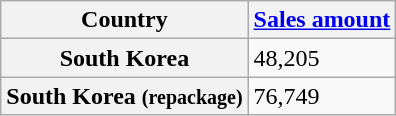<table class="wikitable plainrowheaders sortable">
<tr>
<th>Country</th>
<th><a href='#'>Sales amount</a></th>
</tr>
<tr>
<th scope="row">South Korea</th>
<td>48,205</td>
</tr>
<tr>
<th scope="row">South Korea <small>(repackage)</small></th>
<td>76,749</td>
</tr>
</table>
